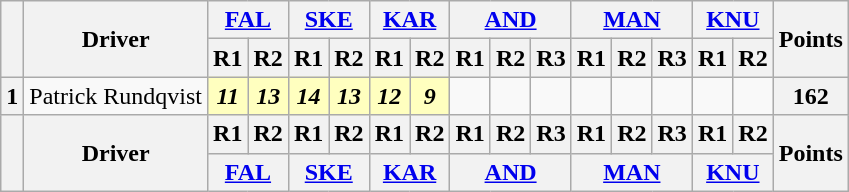<table class="wikitable" style="text-align:center;">
<tr>
<th rowspan="2"></th>
<th rowspan="2">Driver</th>
<th colspan="2"><a href='#'>FAL</a><br></th>
<th colspan="2"><a href='#'>SKE</a><br></th>
<th colspan="2"><a href='#'>KAR</a><br></th>
<th colspan="3"><a href='#'>AND</a><br></th>
<th colspan="3"><a href='#'>MAN</a><br></th>
<th colspan="2"><a href='#'>KNU</a><br></th>
<th rowspan="2">Points</th>
</tr>
<tr>
<th>R1</th>
<th>R2</th>
<th>R1</th>
<th>R2</th>
<th>R1</th>
<th>R2</th>
<th>R1</th>
<th>R2</th>
<th>R3</th>
<th>R1</th>
<th>R2</th>
<th>R3</th>
<th>R1</th>
<th>R2</th>
</tr>
<tr>
<th>1</th>
<td align="left"> Patrick Rundqvist</td>
<td style="background:#ffffbf;"><strong><em>11</em></strong></td>
<td style="background:#ffffbf;"><strong><em>13</em></strong></td>
<td style="background:#ffffbf;"><strong><em>14</em></strong></td>
<td style="background:#ffffbf;"><strong><em>13</em></strong></td>
<td style="background:#ffffbf;"><strong><em>12</em></strong></td>
<td style="background:#ffffbf;"><strong><em>9</em></strong></td>
<td></td>
<td></td>
<td></td>
<td></td>
<td></td>
<td></td>
<td></td>
<td></td>
<th>162</th>
</tr>
<tr>
<th rowspan="2"></th>
<th rowspan="2">Driver</th>
<th>R1</th>
<th>R2</th>
<th>R1</th>
<th>R2</th>
<th>R1</th>
<th>R2</th>
<th>R1</th>
<th>R2</th>
<th>R3</th>
<th>R1</th>
<th>R2</th>
<th>R3</th>
<th>R1</th>
<th>R2</th>
<th rowspan="2">Points</th>
</tr>
<tr>
<th colspan="2"><a href='#'>FAL</a><br></th>
<th colspan="2"><a href='#'>SKE</a><br></th>
<th colspan="2"><a href='#'>KAR</a><br></th>
<th colspan="3"><a href='#'>AND</a><br></th>
<th colspan="3"><a href='#'>MAN</a><br></th>
<th colspan="2"><a href='#'>KNU</a><br></th>
</tr>
</table>
